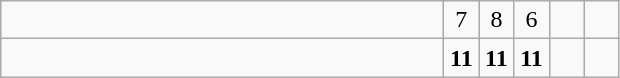<table class="wikitable">
<tr>
<td style="width:18em"></td>
<td align=center style="width:1em">7</td>
<td align=center style="width:1em">8</td>
<td align=center style="width:1em">6</td>
<td align=center style="width:1em"></td>
<td align=center style="width:1em"></td>
</tr>
<tr>
<td style="width:18em"></td>
<td align=center style="width:1em"><strong>11</strong></td>
<td align=center style="width:1em"><strong>11</strong></td>
<td align=center style="width:1em"><strong>11</strong></td>
<td align=center style="width:1em"></td>
<td align=center style="width:1em"></td>
</tr>
</table>
